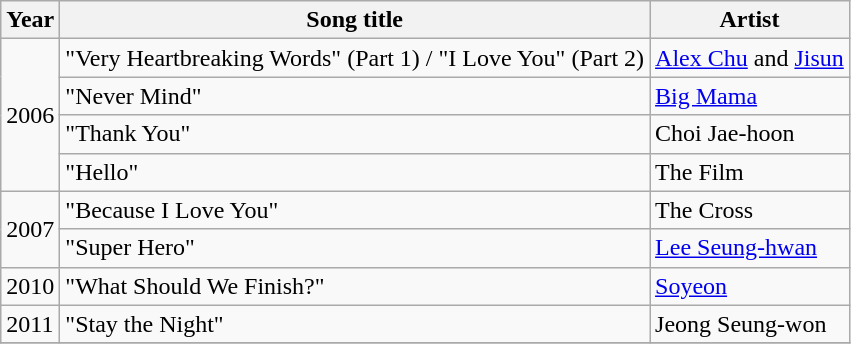<table class="wikitable sortable">
<tr>
<th>Year</th>
<th>Song title</th>
<th>Artist</th>
</tr>
<tr>
<td rowspan=4>2006</td>
<td>"Very Heartbreaking Words"  (Part 1) / "I Love You" (Part 2)</td>
<td><a href='#'>Alex Chu</a> and <a href='#'>Jisun</a></td>
</tr>
<tr>
<td>"Never Mind"</td>
<td><a href='#'>Big Mama</a></td>
</tr>
<tr>
<td>"Thank You" </td>
<td>Choi Jae-hoon</td>
</tr>
<tr>
<td>"Hello" </td>
<td>The Film</td>
</tr>
<tr>
<td rowspan=2>2007</td>
<td>"Because I Love You" </td>
<td>The Cross</td>
</tr>
<tr>
<td>"Super Hero" </td>
<td><a href='#'>Lee Seung-hwan</a></td>
</tr>
<tr>
<td>2010</td>
<td>"What Should We Finish?" </td>
<td><a href='#'>Soyeon</a></td>
</tr>
<tr>
<td>2011</td>
<td>"Stay the Night"</td>
<td>Jeong Seung-won</td>
</tr>
<tr>
</tr>
</table>
